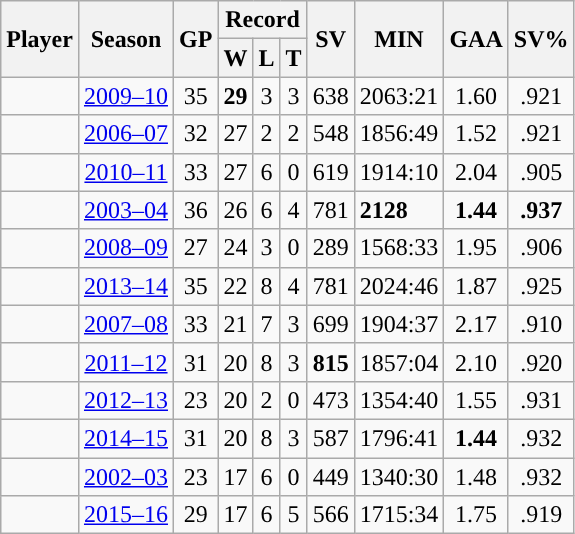<table class="wikitable sortable" style="text-align:center;">
<tr>
<th rowspan="2">Player</th>
<th rowspan="2">Season</th>
<th rowspan="2">GP</th>
<th colspan="3">Record</th>
<th rowspan="2">SV</th>
<th rowspan="2">MIN</th>
<th rowspan="2">GAA</th>
<th rowspan="2">SV%</th>
</tr>
<tr>
<th>W</th>
<th>L</th>
<th>T</th>
</tr>
<tr>
<td align="left"></td>
<td><a href='#'>2009–10</a></td>
<td>35</td>
<td><strong>29</strong></td>
<td>3</td>
<td>3</td>
<td>638</td>
<td align="left">2063:21</td>
<td>1.60</td>
<td>.921</td>
</tr>
<tr>
<td align="left"></td>
<td><a href='#'>2006–07</a></td>
<td>32</td>
<td>27</td>
<td>2</td>
<td>2</td>
<td>548</td>
<td align="left">1856:49</td>
<td>1.52</td>
<td>.921</td>
</tr>
<tr>
<td align="left"></td>
<td><a href='#'>2010–11</a></td>
<td>33</td>
<td>27</td>
<td>6</td>
<td>0</td>
<td>619</td>
<td align="left">1914:10</td>
<td>2.04</td>
<td>.905</td>
</tr>
<tr>
<td align="left"></td>
<td><a href='#'>2003–04</a></td>
<td>36</td>
<td>26</td>
<td>6</td>
<td>4</td>
<td>781</td>
<td align="left"><strong>2128</strong></td>
<td><strong>1.44</strong></td>
<td><strong>.937</strong></td>
</tr>
<tr>
<td align="left"></td>
<td><a href='#'>2008–09</a></td>
<td>27</td>
<td>24</td>
<td>3</td>
<td>0</td>
<td>289</td>
<td align="left">1568:33</td>
<td>1.95</td>
<td>.906</td>
</tr>
<tr>
<td align="left"></td>
<td><a href='#'>2013–14</a></td>
<td>35</td>
<td>22</td>
<td>8</td>
<td>4</td>
<td>781</td>
<td align="left">2024:46</td>
<td>1.87</td>
<td>.925</td>
</tr>
<tr>
<td align="left"></td>
<td><a href='#'>2007–08</a></td>
<td>33</td>
<td>21</td>
<td>7</td>
<td>3</td>
<td>699</td>
<td align="left">1904:37</td>
<td>2.17</td>
<td>.910</td>
</tr>
<tr>
<td align="left"></td>
<td><a href='#'>2011–12</a></td>
<td>31</td>
<td>20</td>
<td>8</td>
<td>3</td>
<td><strong>815</strong></td>
<td align="left">1857:04</td>
<td>2.10</td>
<td>.920</td>
</tr>
<tr>
<td align="left"></td>
<td><a href='#'>2012–13</a></td>
<td>23</td>
<td>20</td>
<td>2</td>
<td>0</td>
<td>473</td>
<td align="left">1354:40</td>
<td>1.55</td>
<td>.931</td>
</tr>
<tr>
<td align="left"></td>
<td><a href='#'>2014–15</a></td>
<td>31</td>
<td>20</td>
<td>8</td>
<td>3</td>
<td>587</td>
<td align="left">1796:41</td>
<td><strong>1.44</strong></td>
<td>.932</td>
</tr>
<tr>
<td align="left"></td>
<td><a href='#'>2002–03</a></td>
<td>23</td>
<td>17</td>
<td>6</td>
<td>0</td>
<td>449</td>
<td align="left">1340:30</td>
<td>1.48</td>
<td>.932</td>
</tr>
<tr>
<td align="left"></td>
<td><a href='#'>2015–16</a></td>
<td>29</td>
<td>17</td>
<td>6</td>
<td>5</td>
<td>566</td>
<td align="left">1715:34</td>
<td>1.75</td>
<td>.919</td>
</tr>
</table>
